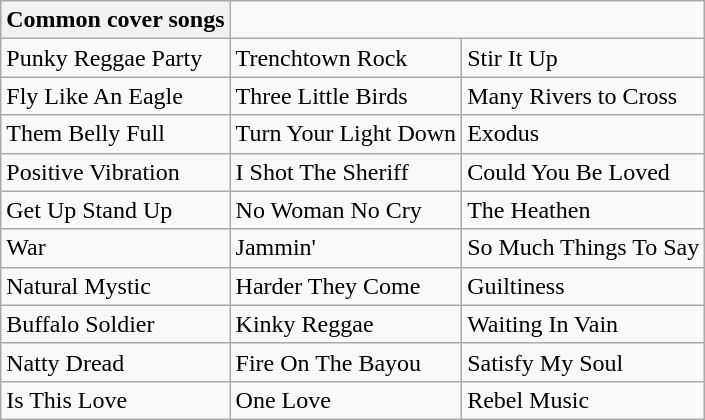<table class="wikitable">
<tr>
<th>Common cover songs</th>
</tr>
<tr>
<td>Punky Reggae Party</td>
<td>Trenchtown Rock</td>
<td>Stir It Up</td>
</tr>
<tr>
<td>Fly Like An Eagle</td>
<td>Three Little Birds</td>
<td>Many Rivers to Cross</td>
</tr>
<tr>
<td>Them Belly Full</td>
<td>Turn Your Light Down</td>
<td>Exodus</td>
</tr>
<tr>
<td>Positive Vibration</td>
<td>I Shot The Sheriff</td>
<td>Could You Be Loved</td>
</tr>
<tr>
<td>Get Up Stand Up</td>
<td>No Woman No Cry</td>
<td>The Heathen</td>
</tr>
<tr>
<td>War</td>
<td>Jammin'</td>
<td>So Much Things To Say</td>
</tr>
<tr>
<td>Natural Mystic</td>
<td>Harder They Come</td>
<td>Guiltiness</td>
</tr>
<tr>
<td>Buffalo Soldier</td>
<td>Kinky Reggae</td>
<td>Waiting In Vain</td>
</tr>
<tr>
<td>Natty Dread</td>
<td>Fire On The Bayou</td>
<td>Satisfy My Soul</td>
</tr>
<tr>
<td>Is This Love</td>
<td>One Love</td>
<td>Rebel Music</td>
</tr>
</table>
